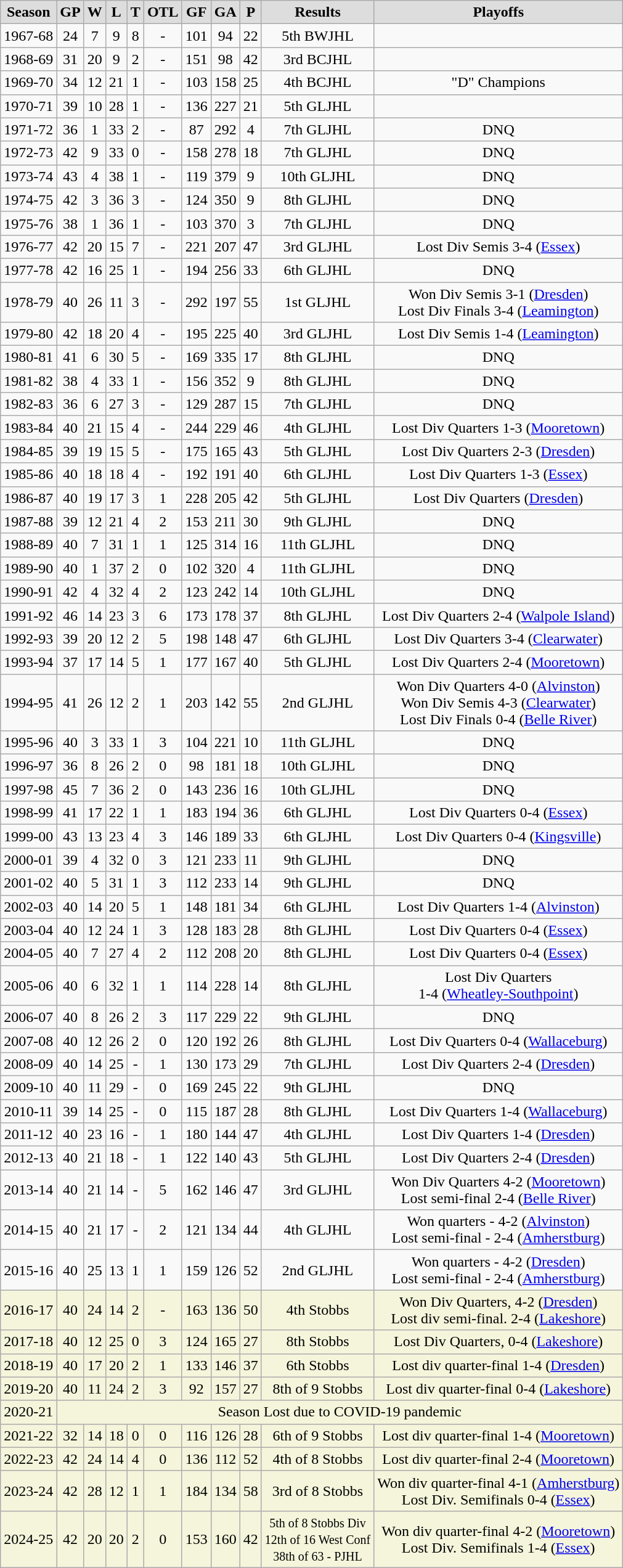<table class="wikitable">
<tr align="center"  bgcolor="#dddddd">
<td><strong>Season</strong></td>
<td><strong>GP</strong></td>
<td><strong>W</strong></td>
<td><strong>L</strong></td>
<td><strong>T</strong></td>
<td><strong>OTL</strong></td>
<td><strong>GF</strong></td>
<td><strong>GA</strong></td>
<td><strong>P</strong></td>
<td><strong>Results</strong></td>
<td><strong>Playoffs</strong></td>
</tr>
<tr align="center">
<td>1967-68</td>
<td>24</td>
<td>7</td>
<td>9</td>
<td>8</td>
<td>-</td>
<td>101</td>
<td>94</td>
<td>22</td>
<td>5th BWJHL</td>
<td></td>
</tr>
<tr align="center">
<td>1968-69</td>
<td>31</td>
<td>20</td>
<td>9</td>
<td>2</td>
<td>-</td>
<td>151</td>
<td>98</td>
<td>42</td>
<td>3rd BCJHL</td>
<td></td>
</tr>
<tr align="center">
<td>1969-70</td>
<td>34</td>
<td>12</td>
<td>21</td>
<td>1</td>
<td>-</td>
<td>103</td>
<td>158</td>
<td>25</td>
<td>4th BCJHL</td>
<td>"D" Champions</td>
</tr>
<tr align="center">
<td>1970-71</td>
<td>39</td>
<td>10</td>
<td>28</td>
<td>1</td>
<td>-</td>
<td>136</td>
<td>227</td>
<td>21</td>
<td>5th GLJHL</td>
<td></td>
</tr>
<tr align="center">
<td>1971-72</td>
<td>36</td>
<td>1</td>
<td>33</td>
<td>2</td>
<td>-</td>
<td>87</td>
<td>292</td>
<td>4</td>
<td>7th GLJHL</td>
<td>DNQ</td>
</tr>
<tr align="center">
<td>1972-73</td>
<td>42</td>
<td>9</td>
<td>33</td>
<td>0</td>
<td>-</td>
<td>158</td>
<td>278</td>
<td>18</td>
<td>7th GLJHL</td>
<td>DNQ</td>
</tr>
<tr align="center">
<td>1973-74</td>
<td>43</td>
<td>4</td>
<td>38</td>
<td>1</td>
<td>-</td>
<td>119</td>
<td>379</td>
<td>9</td>
<td>10th GLJHL</td>
<td>DNQ</td>
</tr>
<tr align="center">
<td>1974-75</td>
<td>42</td>
<td>3</td>
<td>36</td>
<td>3</td>
<td>-</td>
<td>124</td>
<td>350</td>
<td>9</td>
<td>8th GLJHL</td>
<td>DNQ</td>
</tr>
<tr align="center">
<td>1975-76</td>
<td>38</td>
<td>1</td>
<td>36</td>
<td>1</td>
<td>-</td>
<td>103</td>
<td>370</td>
<td>3</td>
<td>7th GLJHL</td>
<td>DNQ</td>
</tr>
<tr align="center">
<td>1976-77</td>
<td>42</td>
<td>20</td>
<td>15</td>
<td>7</td>
<td>-</td>
<td>221</td>
<td>207</td>
<td>47</td>
<td>3rd GLJHL</td>
<td>Lost Div Semis 3-4 (<a href='#'>Essex</a>)</td>
</tr>
<tr align="center">
<td>1977-78</td>
<td>42</td>
<td>16</td>
<td>25</td>
<td>1</td>
<td>-</td>
<td>194</td>
<td>256</td>
<td>33</td>
<td>6th GLJHL</td>
<td>DNQ</td>
</tr>
<tr align="center">
<td>1978-79</td>
<td>40</td>
<td>26</td>
<td>11</td>
<td>3</td>
<td>-</td>
<td>292</td>
<td>197</td>
<td>55</td>
<td>1st GLJHL</td>
<td>Won Div Semis 3-1 (<a href='#'>Dresden</a>)<br>Lost Div Finals 3-4 (<a href='#'>Leamington</a>)</td>
</tr>
<tr align="center">
<td>1979-80</td>
<td>42</td>
<td>18</td>
<td>20</td>
<td>4</td>
<td>-</td>
<td>195</td>
<td>225</td>
<td>40</td>
<td>3rd GLJHL</td>
<td>Lost Div Semis 1-4 (<a href='#'>Leamington</a>)</td>
</tr>
<tr align="center">
<td>1980-81</td>
<td>41</td>
<td>6</td>
<td>30</td>
<td>5</td>
<td>-</td>
<td>169</td>
<td>335</td>
<td>17</td>
<td>8th GLJHL</td>
<td>DNQ</td>
</tr>
<tr align="center">
<td>1981-82</td>
<td>38</td>
<td>4</td>
<td>33</td>
<td>1</td>
<td>-</td>
<td>156</td>
<td>352</td>
<td>9</td>
<td>8th GLJHL</td>
<td>DNQ</td>
</tr>
<tr align="center">
<td>1982-83</td>
<td>36</td>
<td>6</td>
<td>27</td>
<td>3</td>
<td>-</td>
<td>129</td>
<td>287</td>
<td>15</td>
<td>7th GLJHL</td>
<td>DNQ</td>
</tr>
<tr align="center">
<td>1983-84</td>
<td>40</td>
<td>21</td>
<td>15</td>
<td>4</td>
<td>-</td>
<td>244</td>
<td>229</td>
<td>46</td>
<td>4th GLJHL</td>
<td>Lost Div Quarters 1-3 (<a href='#'>Mooretown</a>)</td>
</tr>
<tr align="center">
<td>1984-85</td>
<td>39</td>
<td>19</td>
<td>15</td>
<td>5</td>
<td>-</td>
<td>175</td>
<td>165</td>
<td>43</td>
<td>5th GLJHL</td>
<td>Lost Div Quarters 2-3 (<a href='#'>Dresden</a>)</td>
</tr>
<tr align="center">
<td>1985-86</td>
<td>40</td>
<td>18</td>
<td>18</td>
<td>4</td>
<td>-</td>
<td>192</td>
<td>191</td>
<td>40</td>
<td>6th GLJHL</td>
<td>Lost Div Quarters 1-3 (<a href='#'>Essex</a>)</td>
</tr>
<tr align="center">
<td>1986-87</td>
<td>40</td>
<td>19</td>
<td>17</td>
<td>3</td>
<td>1</td>
<td>228</td>
<td>205</td>
<td>42</td>
<td>5th GLJHL</td>
<td>Lost Div Quarters (<a href='#'>Dresden</a>)</td>
</tr>
<tr align="center">
<td>1987-88</td>
<td>39</td>
<td>12</td>
<td>21</td>
<td>4</td>
<td>2</td>
<td>153</td>
<td>211</td>
<td>30</td>
<td>9th GLJHL</td>
<td>DNQ</td>
</tr>
<tr align="center">
<td>1988-89</td>
<td>40</td>
<td>7</td>
<td>31</td>
<td>1</td>
<td>1</td>
<td>125</td>
<td>314</td>
<td>16</td>
<td>11th GLJHL</td>
<td>DNQ</td>
</tr>
<tr align="center">
<td>1989-90</td>
<td>40</td>
<td>1</td>
<td>37</td>
<td>2</td>
<td>0</td>
<td>102</td>
<td>320</td>
<td>4</td>
<td>11th GLJHL</td>
<td>DNQ</td>
</tr>
<tr align="center">
<td>1990-91</td>
<td>42</td>
<td>4</td>
<td>32</td>
<td>4</td>
<td>2</td>
<td>123</td>
<td>242</td>
<td>14</td>
<td>10th GLJHL</td>
<td>DNQ</td>
</tr>
<tr align="center">
<td>1991-92</td>
<td>46</td>
<td>14</td>
<td>23</td>
<td>3</td>
<td>6</td>
<td>173</td>
<td>178</td>
<td>37</td>
<td>8th GLJHL</td>
<td>Lost Div Quarters 2-4 (<a href='#'>Walpole Island</a>)</td>
</tr>
<tr align="center">
<td>1992-93</td>
<td>39</td>
<td>20</td>
<td>12</td>
<td>2</td>
<td>5</td>
<td>198</td>
<td>148</td>
<td>47</td>
<td>6th GLJHL</td>
<td>Lost Div Quarters 3-4 (<a href='#'>Clearwater</a>)</td>
</tr>
<tr align="center">
<td>1993-94</td>
<td>37</td>
<td>17</td>
<td>14</td>
<td>5</td>
<td>1</td>
<td>177</td>
<td>167</td>
<td>40</td>
<td>5th GLJHL</td>
<td>Lost Div Quarters 2-4 (<a href='#'>Mooretown</a>)</td>
</tr>
<tr align="center">
<td>1994-95</td>
<td>41</td>
<td>26</td>
<td>12</td>
<td>2</td>
<td>1</td>
<td>203</td>
<td>142</td>
<td>55</td>
<td>2nd GLJHL</td>
<td>Won Div Quarters 4-0 (<a href='#'>Alvinston</a>)<br>Won Div Semis 4-3 (<a href='#'>Clearwater</a>)<br> Lost Div Finals 0-4 (<a href='#'>Belle River</a>)</td>
</tr>
<tr align="center">
<td>1995-96</td>
<td>40</td>
<td>3</td>
<td>33</td>
<td>1</td>
<td>3</td>
<td>104</td>
<td>221</td>
<td>10</td>
<td>11th GLJHL</td>
<td>DNQ</td>
</tr>
<tr align="center">
<td>1996-97</td>
<td>36</td>
<td>8</td>
<td>26</td>
<td>2</td>
<td>0</td>
<td>98</td>
<td>181</td>
<td>18</td>
<td>10th GLJHL</td>
<td>DNQ</td>
</tr>
<tr align="center">
<td>1997-98</td>
<td>45</td>
<td>7</td>
<td>36</td>
<td>2</td>
<td>0</td>
<td>143</td>
<td>236</td>
<td>16</td>
<td>10th GLJHL</td>
<td>DNQ</td>
</tr>
<tr align="center">
<td>1998-99</td>
<td>41</td>
<td>17</td>
<td>22</td>
<td>1</td>
<td>1</td>
<td>183</td>
<td>194</td>
<td>36</td>
<td>6th GLJHL</td>
<td>Lost Div Quarters 0-4 (<a href='#'>Essex</a>)</td>
</tr>
<tr align="center">
<td>1999-00</td>
<td>43</td>
<td>13</td>
<td>23</td>
<td>4</td>
<td>3</td>
<td>146</td>
<td>189</td>
<td>33</td>
<td>6th GLJHL</td>
<td>Lost Div Quarters 0-4 (<a href='#'>Kingsville</a>)</td>
</tr>
<tr align="center">
<td>2000-01</td>
<td>39</td>
<td>4</td>
<td>32</td>
<td>0</td>
<td>3</td>
<td>121</td>
<td>233</td>
<td>11</td>
<td>9th GLJHL</td>
<td>DNQ</td>
</tr>
<tr align="center">
<td>2001-02</td>
<td>40</td>
<td>5</td>
<td>31</td>
<td>1</td>
<td>3</td>
<td>112</td>
<td>233</td>
<td>14</td>
<td>9th GLJHL</td>
<td>DNQ</td>
</tr>
<tr align="center">
<td>2002-03</td>
<td>40</td>
<td>14</td>
<td>20</td>
<td>5</td>
<td>1</td>
<td>148</td>
<td>181</td>
<td>34</td>
<td>6th GLJHL</td>
<td>Lost Div Quarters 1-4 (<a href='#'>Alvinston</a>)</td>
</tr>
<tr align="center">
<td>2003-04</td>
<td>40</td>
<td>12</td>
<td>24</td>
<td>1</td>
<td>3</td>
<td>128</td>
<td>183</td>
<td>28</td>
<td>8th GLJHL</td>
<td>Lost Div Quarters 0-4 (<a href='#'>Essex</a>)</td>
</tr>
<tr align="center">
<td>2004-05</td>
<td>40</td>
<td>7</td>
<td>27</td>
<td>4</td>
<td>2</td>
<td>112</td>
<td>208</td>
<td>20</td>
<td>8th GLJHL</td>
<td>Lost Div Quarters 0-4 (<a href='#'>Essex</a>)</td>
</tr>
<tr align="center">
<td>2005-06</td>
<td>40</td>
<td>6</td>
<td>32</td>
<td>1</td>
<td>1</td>
<td>114</td>
<td>228</td>
<td>14</td>
<td>8th GLJHL</td>
<td>Lost Div Quarters<br>1-4 (<a href='#'>Wheatley-Southpoint</a>)</td>
</tr>
<tr align="center">
<td>2006-07</td>
<td>40</td>
<td>8</td>
<td>26</td>
<td>2</td>
<td>3</td>
<td>117</td>
<td>229</td>
<td>22</td>
<td>9th GLJHL</td>
<td>DNQ</td>
</tr>
<tr align="center">
<td>2007-08</td>
<td>40</td>
<td>12</td>
<td>26</td>
<td>2</td>
<td>0</td>
<td>120</td>
<td>192</td>
<td>26</td>
<td>8th GLJHL</td>
<td>Lost Div Quarters 0-4 (<a href='#'>Wallaceburg</a>)</td>
</tr>
<tr align="center">
<td>2008-09</td>
<td>40</td>
<td>14</td>
<td>25</td>
<td>-</td>
<td>1</td>
<td>130</td>
<td>173</td>
<td>29</td>
<td>7th GLJHL</td>
<td>Lost Div Quarters 2-4 (<a href='#'>Dresden</a>)</td>
</tr>
<tr align="center">
<td>2009-10</td>
<td>40</td>
<td>11</td>
<td>29</td>
<td>-</td>
<td>0</td>
<td>169</td>
<td>245</td>
<td>22</td>
<td>9th GLJHL</td>
<td>DNQ</td>
</tr>
<tr align="center">
<td>2010-11</td>
<td>39</td>
<td>14</td>
<td>25</td>
<td>-</td>
<td>0</td>
<td>115</td>
<td>187</td>
<td>28</td>
<td>8th GLJHL</td>
<td>Lost Div Quarters 1-4 (<a href='#'>Wallaceburg</a>)</td>
</tr>
<tr align="center">
<td>2011-12</td>
<td>40</td>
<td>23</td>
<td>16</td>
<td>-</td>
<td>1</td>
<td>180</td>
<td>144</td>
<td>47</td>
<td>4th GLJHL</td>
<td>Lost Div Quarters 1-4 (<a href='#'>Dresden</a>)</td>
</tr>
<tr align="center">
<td>2012-13</td>
<td>40</td>
<td>21</td>
<td>18</td>
<td>-</td>
<td>1</td>
<td>122</td>
<td>140</td>
<td>43</td>
<td>5th GLJHL</td>
<td>Lost Div Quarters 2-4 (<a href='#'>Dresden</a>)</td>
</tr>
<tr align="center">
<td>2013-14</td>
<td>40</td>
<td>21</td>
<td>14</td>
<td>-</td>
<td>5</td>
<td>162</td>
<td>146</td>
<td>47</td>
<td>3rd GLJHL</td>
<td>Won Div Quarters 4-2 (<a href='#'>Mooretown</a>)<br>Lost semi-final 2-4 (<a href='#'>Belle River</a>)</td>
</tr>
<tr align="center">
<td>2014-15</td>
<td>40</td>
<td>21</td>
<td>17</td>
<td>-</td>
<td>2</td>
<td>121</td>
<td>134</td>
<td>44</td>
<td>4th GLJHL</td>
<td>Won quarters - 4-2  (<a href='#'>Alvinston</a>)<br>Lost semi-final - 2-4  (<a href='#'>Amherstburg</a>)</td>
</tr>
<tr align="center">
<td>2015-16</td>
<td>40</td>
<td>25</td>
<td>13</td>
<td>1</td>
<td>1</td>
<td>159</td>
<td>126</td>
<td>52</td>
<td>2nd GLJHL</td>
<td>Won quarters - 4-2  (<a href='#'>Dresden</a>)<br>Lost semi-final - 2-4  (<a href='#'>Amherstburg</a>)</td>
</tr>
<tr align="center" bgcolor="beige">
<td>2016-17</td>
<td>40</td>
<td>24</td>
<td>14</td>
<td>2</td>
<td>-</td>
<td>163</td>
<td>136</td>
<td>50</td>
<td>4th Stobbs</td>
<td>Won Div Quarters, 4-2 (<a href='#'>Dresden</a>)<br>Lost div semi-final. 2-4 (<a href='#'>Lakeshore</a>)</td>
</tr>
<tr align="center" bgcolor="beige">
<td>2017-18</td>
<td>40</td>
<td>12</td>
<td>25</td>
<td>0</td>
<td>3</td>
<td>124</td>
<td>165</td>
<td>27</td>
<td>8th Stobbs</td>
<td>Lost Div Quarters, 0-4 (<a href='#'>Lakeshore</a>)</td>
</tr>
<tr align="center" bgcolor="beige">
<td>2018-19</td>
<td>40</td>
<td>17</td>
<td>20</td>
<td>2</td>
<td>1</td>
<td>133</td>
<td>146</td>
<td>37</td>
<td>6th Stobbs</td>
<td>Lost div quarter-final  1-4  (<a href='#'>Dresden</a>)</td>
</tr>
<tr align="center" bgcolor="beige">
<td>2019-20</td>
<td>40</td>
<td>11</td>
<td>24</td>
<td>2</td>
<td>3</td>
<td>92</td>
<td>157</td>
<td>27</td>
<td>8th of 9 Stobbs</td>
<td>Lost div quarter-final  0-4  (<a href='#'>Lakeshore</a>)</td>
</tr>
<tr align="center" bgcolor="beige">
<td>2020-21</td>
<td colspan="10">Season Lost due to COVID-19 pandemic</td>
</tr>
<tr align="center" bgcolor="beige">
<td>2021-22</td>
<td>32</td>
<td>14</td>
<td>18</td>
<td>0</td>
<td>0</td>
<td>116</td>
<td>126</td>
<td>28</td>
<td>6th of 9 Stobbs</td>
<td>Lost div quarter-final  1-4  (<a href='#'>Mooretown</a>)</td>
</tr>
<tr align="center" bgcolor="beige">
<td>2022-23</td>
<td>42</td>
<td>24</td>
<td>14</td>
<td>4</td>
<td>0</td>
<td>136</td>
<td>112</td>
<td>52</td>
<td>4th of 8 Stobbs</td>
<td>Lost div quarter-final  2-4  (<a href='#'>Mooretown</a>)</td>
</tr>
<tr align="center" bgcolor="beige">
<td>2023-24</td>
<td>42</td>
<td>28</td>
<td>12</td>
<td>1</td>
<td>1</td>
<td>184</td>
<td>134</td>
<td>58</td>
<td>3rd of 8 Stobbs</td>
<td>Won div quarter-final  4-1  (<a href='#'>Amherstburg</a>)<br>Lost Div. Semifinals 0-4 (<a href='#'>Essex</a>)</td>
</tr>
<tr align="center" bgcolor="beige">
<td>2024-25</td>
<td>42</td>
<td>20</td>
<td>20</td>
<td>2</td>
<td>0</td>
<td>153</td>
<td>160</td>
<td>42</td>
<td><small>5th of 8 Stobbs Div<br>12th of 16 West Conf<br>38th of 63 - PJHL </small></td>
<td>Won div quarter-final  4-2  (<a href='#'>Mooretown</a>)<br>Lost Div. Semifinals 1-4 (<a href='#'>Essex</a>)</td>
</tr>
</table>
